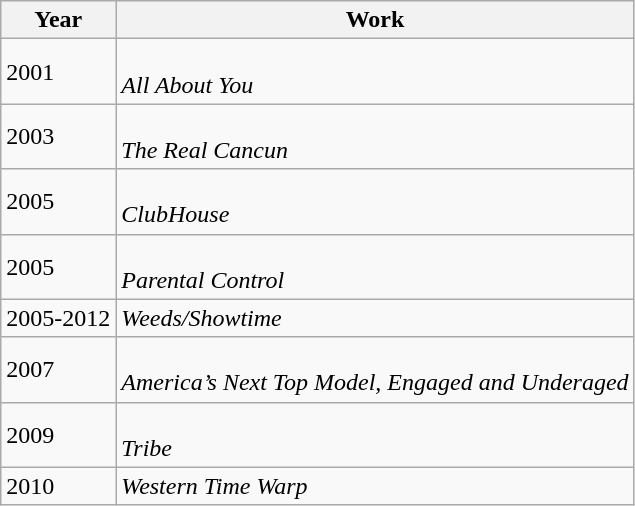<table class="wikitable">
<tr>
<th>Year</th>
<th>Work</th>
</tr>
<tr>
<td>2001</td>
<td><br><em>All About You</em></td>
</tr>
<tr>
<td>2003</td>
<td><br><em>The Real Cancun</em></td>
</tr>
<tr>
<td>2005</td>
<td><br><em>ClubHouse</em></td>
</tr>
<tr>
<td>2005</td>
<td><br><em>Parental Control</em></td>
</tr>
<tr>
<td>2005-2012</td>
<td><em>Weeds/Showtime</em></td>
</tr>
<tr>
<td>2007</td>
<td><br><em>America’s Next Top Model, Engaged and Underaged</em></td>
</tr>
<tr>
<td>2009</td>
<td><br><em>Tribe</em></td>
</tr>
<tr>
<td>2010</td>
<td><em>Western Time Warp</em></td>
</tr>
</table>
